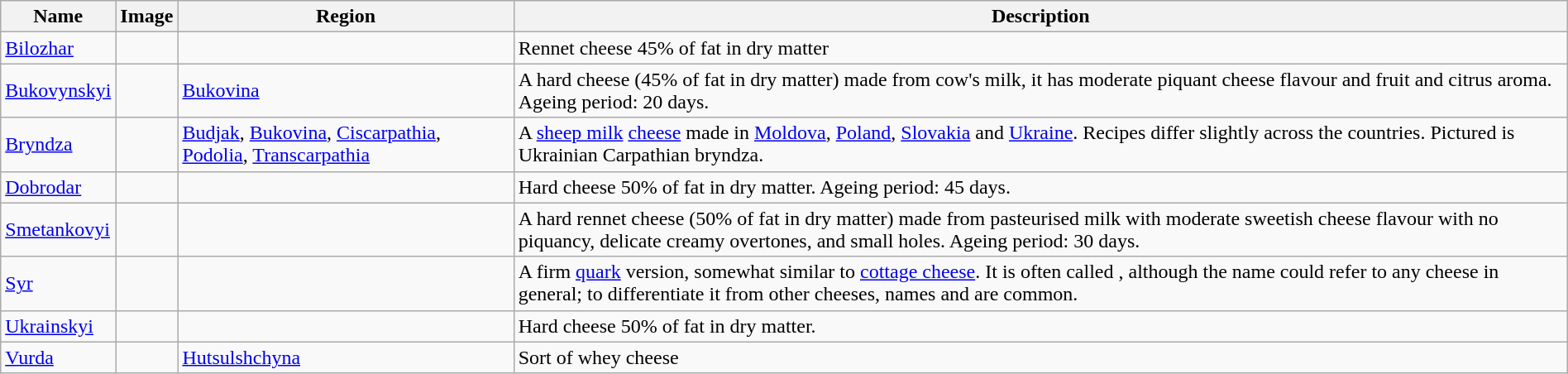<table class="wikitable sortable" style="width:100%">
<tr>
<th>Name</th>
<th class="unsortable">Image</th>
<th>Region</th>
<th>Description</th>
</tr>
<tr>
<td><a href='#'>Bilozhar</a></td>
<td></td>
<td></td>
<td>Rennet cheese 45% of fat in dry matter</td>
</tr>
<tr>
<td><a href='#'>Bukovynskyi</a></td>
<td></td>
<td><a href='#'>Bukovina</a></td>
<td>A hard cheese (45% of fat in dry matter) made from cow's milk, it has moderate piquant cheese flavour and fruit and citrus aroma. Ageing period: 20 days.</td>
</tr>
<tr>
<td><a href='#'>Bryndza</a></td>
<td></td>
<td><a href='#'>Budjak</a>, <a href='#'>Bukovina</a>, <a href='#'>Ciscarpathia</a>, <a href='#'>Podolia</a>, <a href='#'>Transcarpathia</a></td>
<td>A <a href='#'>sheep milk</a> <a href='#'>cheese</a> made in <a href='#'>Moldova</a>, <a href='#'>Poland</a>, <a href='#'>Slovakia</a> and <a href='#'>Ukraine</a>. Recipes differ slightly across the countries. Pictured is Ukrainian Carpathian bryndza.</td>
</tr>
<tr>
<td><a href='#'>Dobrodar</a></td>
<td></td>
<td></td>
<td>Hard cheese 50% of fat in dry matter. Ageing period: 45 days.</td>
</tr>
<tr>
<td><a href='#'>Smetankovyi</a></td>
<td></td>
<td></td>
<td>A hard rennet cheese (50% of fat in dry matter) made from pasteurised milk with moderate sweetish cheese flavour with no piquancy, delicate creamy overtones, and small holes. Ageing period: 30 days.</td>
</tr>
<tr>
<td><a href='#'>Syr</a></td>
<td></td>
<td></td>
<td>A firm <a href='#'>quark</a> version, somewhat similar to <a href='#'>cottage cheese</a>. It is often called , although the name could refer to any cheese in general; to differentiate it from other cheeses, names  and  are common.</td>
</tr>
<tr>
<td><a href='#'>Ukrainskyi</a></td>
<td></td>
<td></td>
<td>Hard cheese 50% of fat in dry matter.</td>
</tr>
<tr>
<td><a href='#'>Vurda</a></td>
<td></td>
<td><a href='#'>Hutsulshchyna</a></td>
<td>Sort of whey cheese</td>
</tr>
</table>
